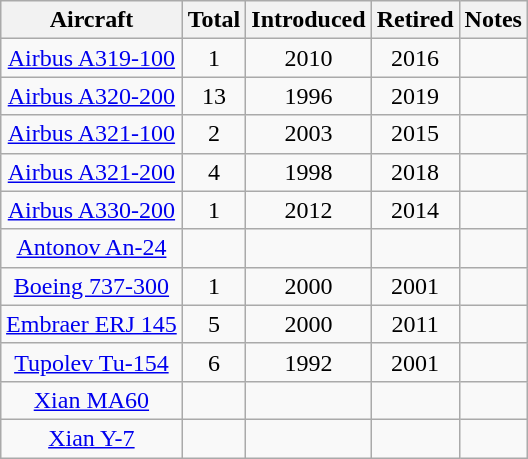<table class="wikitable" style="text-align:center;margin:0.2em auto;">
<tr>
<th>Aircraft</th>
<th>Total</th>
<th>Introduced</th>
<th>Retired</th>
<th>Notes</th>
</tr>
<tr>
<td><a href='#'>Airbus A319-100</a></td>
<td>1</td>
<td>2010</td>
<td>2016</td>
<td></td>
</tr>
<tr>
<td><a href='#'>Airbus A320-200</a></td>
<td>13</td>
<td>1996</td>
<td>2019</td>
<td></td>
</tr>
<tr>
<td><a href='#'>Airbus A321-100</a></td>
<td>2</td>
<td>2003</td>
<td>2015</td>
<td></td>
</tr>
<tr>
<td><a href='#'>Airbus A321-200</a></td>
<td>4</td>
<td>1998</td>
<td>2018</td>
<td></td>
</tr>
<tr>
<td><a href='#'>Airbus A330-200</a></td>
<td>1</td>
<td>2012</td>
<td>2014</td>
<td></td>
</tr>
<tr>
<td><a href='#'>Antonov An-24</a></td>
<td></td>
<td></td>
<td></td>
<td></td>
</tr>
<tr>
<td><a href='#'>Boeing 737-300</a></td>
<td>1</td>
<td>2000</td>
<td>2001</td>
<td></td>
</tr>
<tr>
<td><a href='#'>Embraer ERJ 145</a></td>
<td>5</td>
<td>2000</td>
<td>2011</td>
<td></td>
</tr>
<tr>
<td><a href='#'>Tupolev Tu-154</a></td>
<td>6</td>
<td>1992</td>
<td>2001</td>
<td></td>
</tr>
<tr>
<td><a href='#'>Xian MA60</a></td>
<td></td>
<td></td>
<td></td>
<td></td>
</tr>
<tr>
<td><a href='#'>Xian Y-7</a></td>
<td></td>
<td></td>
<td></td>
<td></td>
</tr>
</table>
